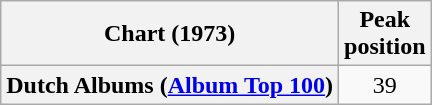<table class="wikitable sortable plainrowheaders">
<tr>
<th>Chart (1973)</th>
<th>Peak<br>position</th>
</tr>
<tr>
<th scope="row">Dutch Albums (<a href='#'>Album Top 100</a>)</th>
<td align="center">39</td>
</tr>
</table>
